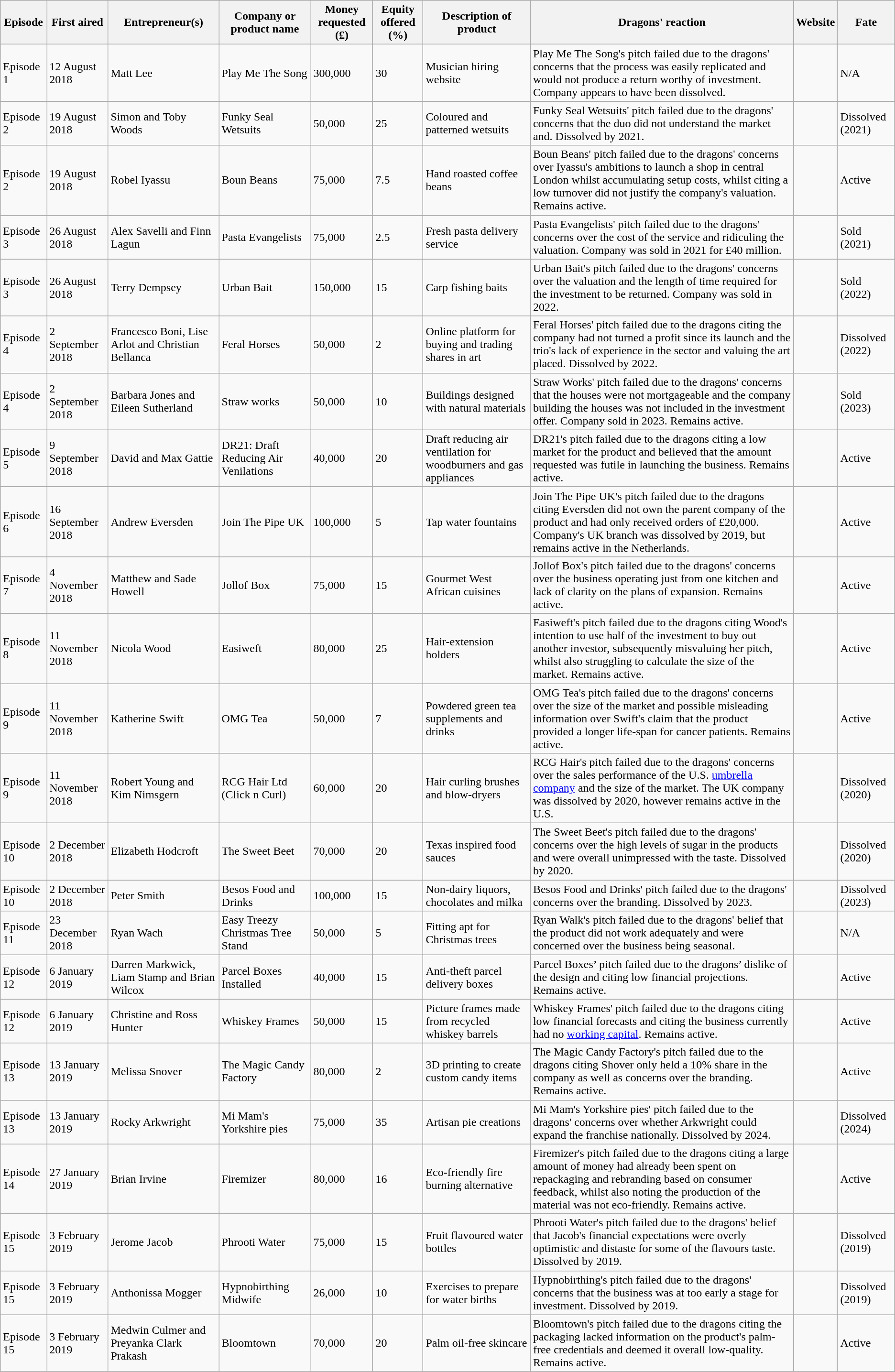<table class="wikitable sortable">
<tr>
<th>Episode</th>
<th>First aired</th>
<th>Entrepreneur(s)</th>
<th>Company or product name</th>
<th>Money requested (£)</th>
<th>Equity offered (%)</th>
<th>Description of product</th>
<th>Dragons' reaction</th>
<th>Website</th>
<th>Fate</th>
</tr>
<tr>
<td>Episode 1</td>
<td>12 August 2018</td>
<td>Matt Lee</td>
<td>Play Me The Song</td>
<td>300,000</td>
<td>30</td>
<td>Musician hiring website</td>
<td>Play Me The Song's pitch failed due to the dragons' concerns that the process was easily replicated and would not produce a return worthy of investment. Company appears to have been dissolved.</td>
<td></td>
<td>N/A</td>
</tr>
<tr>
<td>Episode 2</td>
<td>19 August 2018</td>
<td>Simon and Toby Woods</td>
<td>Funky Seal Wetsuits</td>
<td>50,000</td>
<td>25</td>
<td>Coloured and patterned wetsuits</td>
<td>Funky Seal Wetsuits' pitch failed due to the dragons' concerns that the duo did not understand the market and. Dissolved by 2021.</td>
<td></td>
<td>Dissolved (2021) </td>
</tr>
<tr>
<td>Episode 2</td>
<td>19 August 2018</td>
<td>Robel Iyassu</td>
<td>Boun Beans</td>
<td>75,000</td>
<td>7.5</td>
<td>Hand roasted coffee beans</td>
<td>Boun Beans' pitch failed due to the dragons' concerns over Iyassu's ambitions to launch a shop in central London whilst accumulating setup costs, whilst citing a low turnover did not justify the company's valuation. Remains active.</td>
<td></td>
<td>Active </td>
</tr>
<tr>
<td>Episode 3</td>
<td>26 August 2018</td>
<td>Alex Savelli and Finn Lagun</td>
<td>Pasta Evangelists</td>
<td>75,000</td>
<td>2.5</td>
<td>Fresh pasta delivery service</td>
<td>Pasta Evangelists' pitch failed due to the dragons' concerns over the cost of the service and ridiculing the valuation. Company was sold in 2021 for £40 million.</td>
<td></td>
<td>Sold (2021) </td>
</tr>
<tr>
<td>Episode 3</td>
<td>26 August 2018</td>
<td>Terry Dempsey</td>
<td>Urban Bait</td>
<td>150,000</td>
<td>15</td>
<td>Carp fishing baits</td>
<td>Urban Bait's pitch failed due to the dragons' concerns over the valuation and the length of time required for the investment to be returned. Company was sold in 2022.</td>
<td></td>
<td>Sold (2022) </td>
</tr>
<tr>
<td>Episode 4</td>
<td>2 September 2018</td>
<td>Francesco Boni, Lise Arlot and Christian Bellanca</td>
<td>Feral Horses</td>
<td>50,000</td>
<td>2</td>
<td>Online platform for buying and trading shares in art</td>
<td>Feral Horses' pitch failed due to the dragons citing the company had not turned a profit since its launch and the trio's lack of experience in the sector and valuing the art placed. Dissolved by 2022.</td>
<td></td>
<td>Dissolved (2022) </td>
</tr>
<tr>
<td>Episode 4</td>
<td>2 September 2018</td>
<td>Barbara Jones and Eileen Sutherland</td>
<td>Straw works</td>
<td>50,000</td>
<td>10</td>
<td>Buildings designed with natural materials</td>
<td>Straw Works' pitch failed due to the dragons' concerns that the houses were not mortgageable and the company building the houses was not included in the investment offer. Company sold in 2023. Remains active.</td>
<td></td>
<td>Sold (2023) </td>
</tr>
<tr>
<td>Episode 5</td>
<td>9 September 2018</td>
<td>David and Max Gattie</td>
<td>DR21: Draft Reducing Air Venilations</td>
<td>40,000</td>
<td>20</td>
<td>Draft reducing air ventilation for woodburners and gas appliances</td>
<td>DR21's pitch failed due to the dragons citing a low market for the product and believed that the amount requested was futile in launching the business. Remains active.</td>
<td></td>
<td>Active </td>
</tr>
<tr>
<td>Episode 6</td>
<td>16 September 2018</td>
<td>Andrew Eversden</td>
<td>Join The Pipe UK</td>
<td>100,000</td>
<td>5</td>
<td>Tap water fountains</td>
<td>Join The Pipe UK's pitch failed due to the dragons citing Eversden did not own the parent company of the product and had only received orders of £20,000. Company's UK branch was dissolved by 2019, but remains active in the Netherlands.</td>
<td></td>
<td>Active </td>
</tr>
<tr>
<td>Episode 7</td>
<td>4 November 2018</td>
<td>Matthew and Sade Howell</td>
<td>Jollof Box</td>
<td>75,000</td>
<td>15</td>
<td>Gourmet West African cuisines</td>
<td>Jollof Box's pitch failed due to the dragons' concerns over the business operating just from one kitchen and lack of clarity on the plans of expansion. Remains active.</td>
<td></td>
<td>Active </td>
</tr>
<tr>
<td>Episode 8</td>
<td>11 November 2018</td>
<td>Nicola Wood</td>
<td>Easiweft</td>
<td>80,000</td>
<td>25</td>
<td>Hair-extension holders</td>
<td>Easiweft's pitch failed due to the dragons citing Wood's intention to use half of the investment to buy out another investor, subsequently misvaluing her pitch, whilst also struggling to calculate the size of the market. Remains active.</td>
<td></td>
<td>Active </td>
</tr>
<tr>
<td>Episode 9</td>
<td>11 November 2018</td>
<td>Katherine Swift</td>
<td>OMG Tea</td>
<td>50,000</td>
<td>7</td>
<td>Powdered green tea supplements and drinks</td>
<td>OMG Tea's pitch failed due to the dragons' concerns over the size of the market and possible misleading information over Swift's claim that the product provided a longer life-span for cancer patients. Remains active.</td>
<td></td>
<td>Active </td>
</tr>
<tr>
<td>Episode 9</td>
<td>11 November 2018</td>
<td>Robert Young and Kim Nimsgern</td>
<td>RCG Hair Ltd (Click n Curl)</td>
<td>60,000</td>
<td>20</td>
<td>Hair curling brushes and blow-dryers</td>
<td>RCG Hair's pitch failed due to the dragons' concerns over the sales performance of the U.S. <a href='#'>umbrella company</a> and the size of the market. The UK company was dissolved by 2020, however remains active in the U.S.</td>
<td> </td>
<td>Dissolved (2020) </td>
</tr>
<tr>
<td>Episode 10</td>
<td>2 December 2018</td>
<td>Elizabeth Hodcroft</td>
<td>The Sweet Beet</td>
<td>70,000</td>
<td>20</td>
<td>Texas inspired food sauces</td>
<td>The Sweet Beet's pitch failed due to the dragons' concerns over the high levels of sugar in the products and were overall unimpressed with the taste. Dissolved by 2020.</td>
<td></td>
<td>Dissolved (2020) </td>
</tr>
<tr>
<td>Episode 10</td>
<td>2 December 2018</td>
<td>Peter Smith</td>
<td>Besos Food and Drinks</td>
<td>100,000</td>
<td>15</td>
<td>Non-dairy liquors, chocolates and milka</td>
<td>Besos Food and Drinks' pitch failed due to the dragons' concerns over the branding. Dissolved by 2023.</td>
<td></td>
<td>Dissolved (2023) </td>
</tr>
<tr>
<td>Episode 11</td>
<td>23 December 2018</td>
<td>Ryan Wach</td>
<td>Easy Treezy Christmas Tree Stand</td>
<td>50,000</td>
<td>5</td>
<td>Fitting apt for Christmas trees</td>
<td>Ryan Walk's pitch failed due to the dragons' belief that the product did not work adequately and were concerned over the business being seasonal.</td>
<td></td>
<td>N/A</td>
</tr>
<tr>
<td>Episode 12</td>
<td>6 January 2019</td>
<td>Darren Markwick, Liam Stamp and Brian Wilcox</td>
<td>Parcel Boxes Installed</td>
<td>40,000</td>
<td>15</td>
<td>Anti-theft parcel delivery boxes</td>
<td>Parcel Boxes’ pitch failed due to the dragons’ dislike of the design and citing low financial projections. Remains active.</td>
<td></td>
<td>Active </td>
</tr>
<tr>
<td>Episode 12</td>
<td>6 January 2019</td>
<td>Christine and Ross Hunter</td>
<td>Whiskey Frames</td>
<td>50,000</td>
<td>15</td>
<td>Picture frames made from recycled whiskey barrels</td>
<td>Whiskey Frames' pitch failed due to the dragons citing low financial forecasts and citing the business currently had no <a href='#'>working capital</a>. Remains active.</td>
<td></td>
<td>Active </td>
</tr>
<tr>
<td>Episode 13</td>
<td>13 January 2019</td>
<td>Melissa Snover</td>
<td>The Magic Candy Factory</td>
<td>80,000</td>
<td>2</td>
<td>3D printing to create custom candy items</td>
<td>The Magic Candy Factory's pitch failed due to the dragons citing Shover only held a 10% share in the company as well as concerns over the branding. Remains active.</td>
<td></td>
<td>Active </td>
</tr>
<tr>
<td>Episode 13</td>
<td>13 January 2019</td>
<td>Rocky Arkwright</td>
<td>Mi Mam's Yorkshire pies</td>
<td>75,000</td>
<td>35</td>
<td>Artisan pie creations</td>
<td>Mi Mam's Yorkshire pies' pitch failed due to the dragons' concerns over whether Arkwright could expand the franchise nationally. Dissolved by 2024.</td>
<td></td>
<td>Dissolved (2024) </td>
</tr>
<tr>
<td>Episode 14</td>
<td>27 January 2019</td>
<td>Brian Irvine</td>
<td>Firemizer</td>
<td>80,000</td>
<td>16</td>
<td>Eco-friendly fire burning alternative</td>
<td>Firemizer's pitch failed due to the dragons citing a large amount of money had already been spent on repackaging and rebranding based on consumer feedback, whilst also noting the production of the material was not eco-friendly. Remains active.</td>
<td></td>
<td>Active </td>
</tr>
<tr>
<td>Episode 15</td>
<td>3 February 2019</td>
<td>Jerome Jacob</td>
<td>Phrooti Water</td>
<td>75,000</td>
<td>15</td>
<td>Fruit flavoured water bottles</td>
<td>Phrooti Water's pitch failed due to the dragons' belief that Jacob's financial expectations were overly optimistic and distaste for some of the flavours taste. Dissolved by 2019.</td>
<td></td>
<td>Dissolved (2019) </td>
</tr>
<tr>
<td>Episode 15</td>
<td>3 February 2019</td>
<td>Anthonissa Mogger</td>
<td>Hypnobirthing Midwife</td>
<td>26,000</td>
<td>10</td>
<td>Exercises to prepare for water births</td>
<td>Hypnobirthing's pitch failed due to the dragons' concerns that the business was at too early a stage for investment. Dissolved by 2019.</td>
<td></td>
<td>Dissolved (2019) </td>
</tr>
<tr>
<td>Episode 15</td>
<td>3 February 2019</td>
<td>Medwin Culmer and Preyanka Clark Prakash</td>
<td>Bloomtown</td>
<td>70,000</td>
<td>20</td>
<td>Palm oil-free skincare</td>
<td>Bloomtown's pitch failed due to the dragons citing the packaging lacked information on the product's palm-free credentials and deemed it overall low-quality. Remains active.</td>
<td></td>
<td>Active </td>
</tr>
</table>
